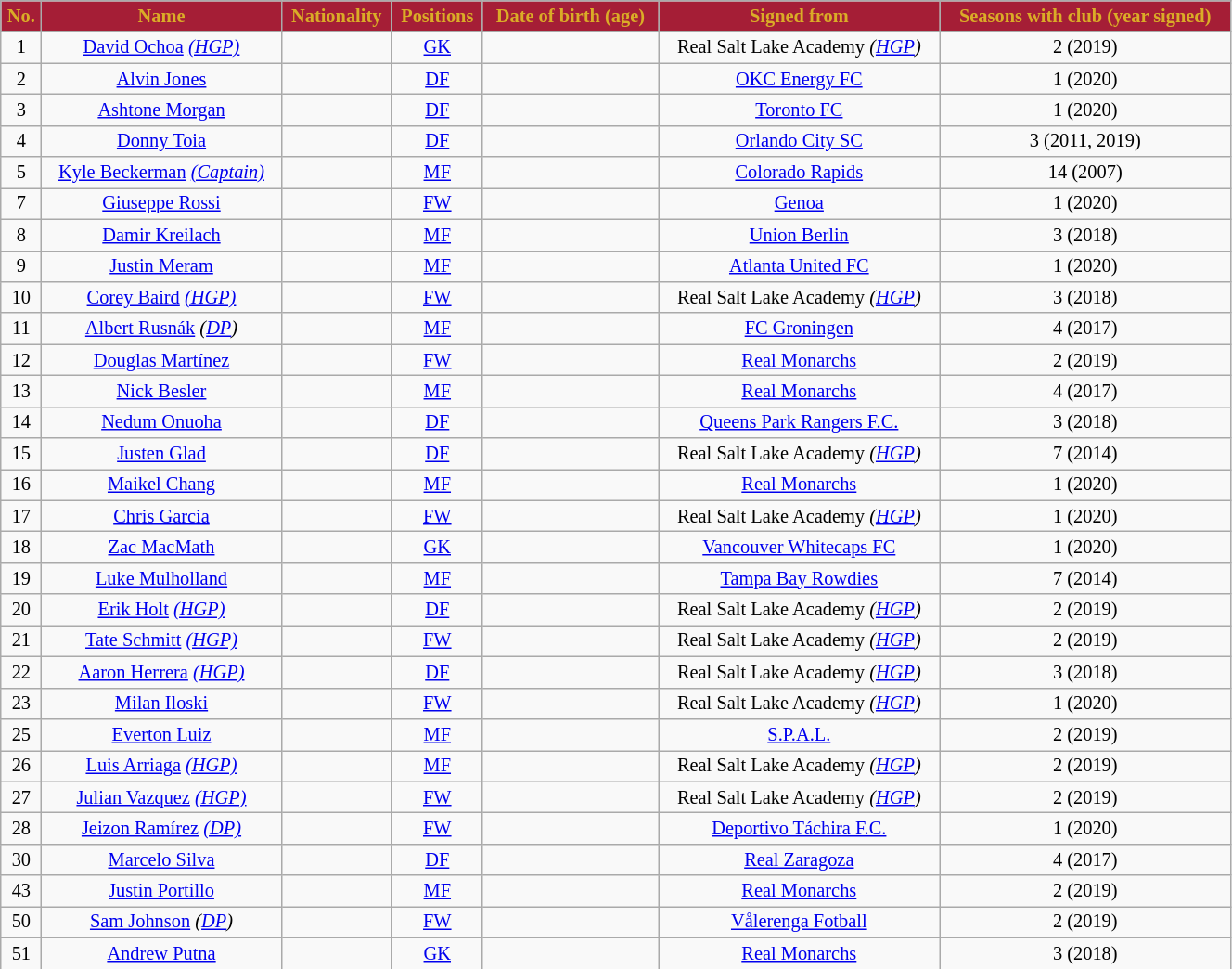<table class="wikitable sortable" style="text-align:center; font-size:85%; width:70%;">
<tr>
<th style="background:#A51E36; color:#DAAC27; text-align:center;">No.</th>
<th style="background:#A51E36; color:#DAAC27; text-align:center;">Name</th>
<th style="background:#A51E36; color:#DAAC27; text-align:center;">Nationality</th>
<th style="background:#A51E36; color:#DAAC27; text-align:center;">Positions</th>
<th style="background:#A51E36; color:#DAAC27; text-align:center;">Date of birth (age)</th>
<th style="background:#A51E36; color:#DAAC27; text-align:center;">Signed from</th>
<th style="background:#A51E36; color:#DAAC27; text-align:center;">Seasons with club (year signed)</th>
</tr>
<tr>
<td style="text-align:center;">1</td>
<td data-sort-value="Ochoa"><a href='#'>David Ochoa</a> <em><a href='#'>(HGP)</a></em></td>
<td></td>
<td style="text-align:center;"><a href='#'>GK</a></td>
<td style="text-align:center;"></td>
<td> Real Salt Lake Academy <em>(<a href='#'>HGP</a>)</em></td>
<td data-sort-value="2">2 (2019)</td>
</tr>
<tr>
<td style="text-align:center;">2</td>
<td data-sort-value="Jones, A"><a href='#'>Alvin Jones</a></td>
<td></td>
<td style="text-align:center;"><a href='#'>DF</a></td>
<td style="text-align:center;"></td>
<td> <a href='#'>OKC Energy FC</a></td>
<td data-sort-value="1">1 (2020)</td>
</tr>
<tr>
<td style="text-align:center;">3</td>
<td data-sort-value="Morgan"><a href='#'>Ashtone Morgan</a></td>
<td></td>
<td style="text-align:center;"><a href='#'>DF</a></td>
<td style="text-align:center;"></td>
<td> <a href='#'>Toronto FC</a></td>
<td data-sort-value="1">1 (2020)</td>
</tr>
<tr>
<td style="text-align:center;">4</td>
<td data-sort-value="Toia"><a href='#'>Donny Toia</a></td>
<td></td>
<td style="text-align:center;"><a href='#'>DF</a></td>
<td style="text-align:center;"></td>
<td> <a href='#'>Orlando City SC</a></td>
<td data-sort-value="3">3 (2011, 2019)</td>
</tr>
<tr>
<td style="text-align:center;">5</td>
<td data-sort-value="Beckerman"><a href='#'>Kyle Beckerman</a> <em><a href='#'>(Captain)</a></em></td>
<td></td>
<td style="text-align:center;"><a href='#'>MF</a></td>
<td style="text-align:center;"></td>
<td> <a href='#'>Colorado Rapids</a></td>
<td data-sort-value="14">14 (2007)</td>
</tr>
<tr>
<td style="text-align:center;">7</td>
<td data-sort-value="Rossi"><a href='#'>Giuseppe Rossi</a></td>
<td></td>
<td style="text-align:center;"><a href='#'>FW</a></td>
<td style="text-align:center;"></td>
<td> <a href='#'>Genoa</a></td>
<td data-sort-value="1">1 (2020)</td>
</tr>
<tr>
<td style="text-align:center;">8</td>
<td data-sort-value="Kreilach"><a href='#'>Damir Kreilach</a></td>
<td></td>
<td style="text-align:center;"><a href='#'>MF</a></td>
<td style="text-align:center;"></td>
<td> <a href='#'>Union Berlin</a></td>
<td data-sort-value="3">3 (2018)</td>
</tr>
<tr>
<td style="text-align:center;">9</td>
<td data-sort-value="Meram"><a href='#'>Justin Meram</a></td>
<td></td>
<td style="text-align:center;"><a href='#'>MF</a></td>
<td style="text-align:center;"></td>
<td> <a href='#'>Atlanta United FC</a></td>
<td data-sort-value="1">1 (2020)</td>
</tr>
<tr>
<td style="text-align:center;">10</td>
<td data-sort-value="Baird"><a href='#'>Corey Baird</a>   <em><a href='#'>(HGP)</a></em></td>
<td></td>
<td style="text-align:center;"><a href='#'>FW</a></td>
<td style="text-align:center;"></td>
<td> Real Salt Lake Academy <em>(<a href='#'>HGP</a>)</em></td>
<td data-sort-value="3">3 (2018)</td>
</tr>
<tr>
<td style="text-align:center;">11</td>
<td data-sort-value="Rusnák"><a href='#'>Albert Rusnák</a> <em>(<a href='#'>DP</a>)</em></td>
<td></td>
<td style="text-align:center;"><a href='#'>MF</a></td>
<td style="text-align:center;"></td>
<td> <a href='#'>FC Groningen</a></td>
<td data-sort-value="4">4 (2017)</td>
</tr>
<tr>
<td style="text-align:center;">12</td>
<td data-sort-value="Martínez"><a href='#'>Douglas Martínez</a></td>
<td></td>
<td style="text-align:center;"><a href='#'>FW</a></td>
<td style="text-align:center;"></td>
<td> <a href='#'>Real Monarchs</a></td>
<td data-sort-value="2">2 (2019)</td>
</tr>
<tr>
<td style="text-align:center;">13</td>
<td data-sort-value="Besler"><a href='#'>Nick Besler</a></td>
<td></td>
<td style="text-align:center;"><a href='#'>MF</a></td>
<td style="text-align:center;"></td>
<td> <a href='#'>Real Monarchs</a></td>
<td data-sort-value="4">4 (2017)</td>
</tr>
<tr>
<td style="text-align:center;">14</td>
<td data-sort-value="Onuoha"><a href='#'>Nedum Onuoha</a></td>
<td></td>
<td style="text-align:center;"><a href='#'>DF</a></td>
<td style="text-align:center;"></td>
<td> <a href='#'>Queens Park Rangers F.C.</a></td>
<td data-sort-value="3">3 (2018)</td>
</tr>
<tr>
<td style="text-align:center;">15</td>
<td data-sort-value="Glad"><a href='#'>Justen Glad</a></td>
<td></td>
<td style="text-align:center;"><a href='#'>DF</a></td>
<td style="text-align:center;"></td>
<td> Real Salt Lake Academy <em>(<a href='#'>HGP</a>)</em></td>
<td data-sort-value="7">7 (2014)</td>
</tr>
<tr>
<td style="text-align:center;">16</td>
<td data-sort-value="Chang"><a href='#'>Maikel Chang</a></td>
<td></td>
<td style="text-align:center;"><a href='#'>MF</a></td>
<td style="text-align:center;"></td>
<td> <a href='#'>Real Monarchs</a></td>
<td data-sort-value="1">1 (2020)</td>
</tr>
<tr>
<td style="text-align:center;">17</td>
<td data-sort-value="Garcia"><a href='#'>Chris Garcia</a></td>
<td></td>
<td style="text-align:center;"><a href='#'>FW</a></td>
<td style="text-align:center;"></td>
<td> Real Salt Lake Academy <em>(<a href='#'>HGP</a>)</em></td>
<td data-sort-value="1">1 (2020)</td>
</tr>
<tr>
<td style="text-align:center;">18</td>
<td data-sort-value="MacMath"><a href='#'>Zac MacMath</a></td>
<td></td>
<td style="text-align:center;"><a href='#'>GK</a></td>
<td style="text-align:center;"></td>
<td> <a href='#'>Vancouver Whitecaps FC</a></td>
<td data-sort-value="1">1 (2020)</td>
</tr>
<tr>
<td style="text-align:center;">19</td>
<td data-sort-value="Mulholland"><a href='#'>Luke Mulholland</a></td>
<td></td>
<td align="center"><a href='#'>MF</a></td>
<td align="center"></td>
<td> <a href='#'>Tampa Bay Rowdies</a></td>
<td data-sort-value="6">7 (2014)</td>
</tr>
<tr>
<td style="text-align:center;">20</td>
<td data-sort-value="Holt"><a href='#'>Erik Holt</a> <em><a href='#'>(HGP)</a></em></td>
<td></td>
<td style="text-align:center;"><a href='#'>DF</a></td>
<td style="text-align:center;"></td>
<td> Real Salt Lake Academy <em>(<a href='#'>HGP</a>)</em></td>
<td data-sort-value="2">2 (2019)</td>
</tr>
<tr>
<td style="text-align:center;">21</td>
<td data-sort-value="Schmitt"><a href='#'>Tate Schmitt</a> <em><a href='#'>(HGP)</a></em></td>
<td></td>
<td style="text-align:center;"><a href='#'>FW</a></td>
<td style="text-align:center;"></td>
<td> Real Salt Lake Academy <em>(<a href='#'>HGP</a>)</em></td>
<td data-sort-value="2">2 (2019)</td>
</tr>
<tr>
<td style="text-align:center;">22</td>
<td data-sort-value="Herrera"><a href='#'>Aaron Herrera</a> <em><a href='#'>(HGP)</a></em></td>
<td></td>
<td style="text-align:center;"><a href='#'>DF</a></td>
<td style="text-align:center;"></td>
<td> Real Salt Lake Academy <em>(<a href='#'>HGP</a>)</em></td>
<td data-sort-value="3">3 (2018)</td>
</tr>
<tr>
<td style="text-align:center;">23</td>
<td data-sort-value="Iloski"><a href='#'>Milan Iloski</a></td>
<td></td>
<td style="text-align:center;"><a href='#'>FW</a></td>
<td style="text-align:center;"></td>
<td> Real Salt Lake Academy <em>(<a href='#'>HGP</a>)</em></td>
<td data-sort-value="1">1 (2020)</td>
</tr>
<tr>
<td style="text-align:center;">25</td>
<td data-sort-value="Luiz"><a href='#'>Everton Luiz</a></td>
<td></td>
<td style="text-align:center;"><a href='#'>MF</a></td>
<td style="text-align:center;"></td>
<td> <a href='#'>S.P.A.L.</a></td>
<td data-sort-value="2">2 (2019)</td>
</tr>
<tr>
<td style="text-align:center;">26</td>
<td data-sort-value="Arriaga"><a href='#'>Luis Arriaga</a> <em><a href='#'>(HGP)</a></em></td>
<td></td>
<td style="text-align:center;"><a href='#'>MF</a></td>
<td style="text-align:center;"></td>
<td> Real Salt Lake Academy <em>(<a href='#'>HGP</a>)</em></td>
<td data-sort-value="2">2 (2019)</td>
</tr>
<tr>
<td style="text-align:center;">27</td>
<td data-sort-value="Vazquez"><a href='#'>Julian Vazquez</a> <em><a href='#'>(HGP)</a></em></td>
<td></td>
<td style="text-align:center;"><a href='#'>FW</a></td>
<td style="text-align:center;"></td>
<td> Real Salt Lake Academy <em>(<a href='#'>HGP</a>)</em></td>
<td data-sort-value="2">2 (2019)</td>
</tr>
<tr>
<td style="text-align:center;">28</td>
<td data-sort-value="Ramírez"><a href='#'>Jeizon Ramírez</a> <em><a href='#'>(DP)</a></em></td>
<td></td>
<td style="text-align:center;"><a href='#'>FW</a></td>
<td style="text-align:center;"></td>
<td> <a href='#'>Deportivo Táchira F.C.</a></td>
<td data-sort-value="1">1 (2020)</td>
</tr>
<tr>
<td style="text-align:center;">30</td>
<td data-sort-value="Silva, M"><a href='#'>Marcelo Silva</a></td>
<td></td>
<td style="text-align:center;"><a href='#'>DF</a></td>
<td style="text-align:center;"></td>
<td> <a href='#'>Real Zaragoza</a></td>
<td data-sort-value="4">4 (2017)</td>
</tr>
<tr>
<td style="text-align:center;">43</td>
<td data-sort-value="Portillo"><a href='#'>Justin Portillo</a></td>
<td></td>
<td style="text-align:center;"><a href='#'>MF</a></td>
<td style="text-align:center;"></td>
<td> <a href='#'>Real Monarchs</a></td>
<td data-sort-value="2">2 (2019)</td>
</tr>
<tr>
<td style="text-align:center;">50</td>
<td data-sort-value="Johnso"><a href='#'>Sam Johnson</a> <em>(<a href='#'>DP</a>)</em></td>
<td></td>
<td style="text-align:center;"><a href='#'>FW</a></td>
<td style="text-align:center;"></td>
<td> <a href='#'>Vålerenga Fotball</a></td>
<td data-sort-value="2">2 (2019)</td>
</tr>
<tr>
<td style="text-align:center;">51</td>
<td data-sort-value="Putna"><a href='#'>Andrew Putna</a></td>
<td></td>
<td style="text-align:center;"><a href='#'>GK</a></td>
<td style="text-align:center;"></td>
<td> <a href='#'>Real Monarchs</a></td>
<td data-sort-value="3">3 (2018)</td>
</tr>
</table>
